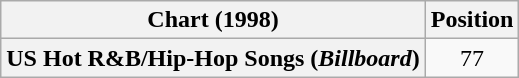<table class="wikitable plainrowheaders">
<tr>
<th>Chart (1998)</th>
<th>Position</th>
</tr>
<tr>
<th scope="row">US Hot R&B/Hip-Hop Songs (<em>Billboard</em>)</th>
<td style="text-align:center;">77</td>
</tr>
</table>
